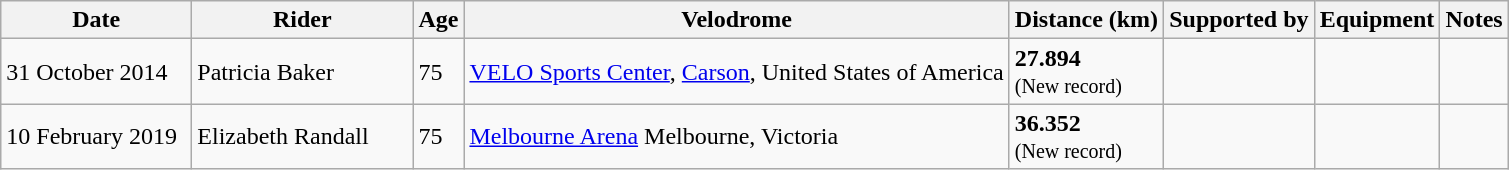<table class="wikitable sortable mw-collapsible mw-collapsed" style="min-width:22em">
<tr>
<th width=120>Date</th>
<th width=140>Rider</th>
<th>Age</th>
<th>Velodrome</th>
<th>Distance (km)</th>
<th>Supported by</th>
<th>Equipment</th>
<th>Notes</th>
</tr>
<tr>
<td>31 October 2014</td>
<td> Patricia Baker</td>
<td>75</td>
<td><a href='#'>VELO Sports Center</a>, <a href='#'>Carson</a>, United States of America</td>
<td><strong>27.894</strong><br><small>(New record)</small></td>
<td></td>
<td></td>
<td></td>
</tr>
<tr>
<td>10 February 2019</td>
<td> Elizabeth Randall</td>
<td>75</td>
<td><a href='#'>Melbourne Arena</a> Melbourne, Victoria</td>
<td><strong>36.352</strong><br><small>(New record)</small></td>
<td></td>
<td></td>
<td></td>
</tr>
</table>
